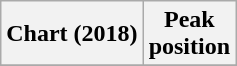<table class="wikitable plainrowheaders">
<tr>
<th>Chart (2018)</th>
<th>Peak<br>position</th>
</tr>
<tr>
</tr>
</table>
